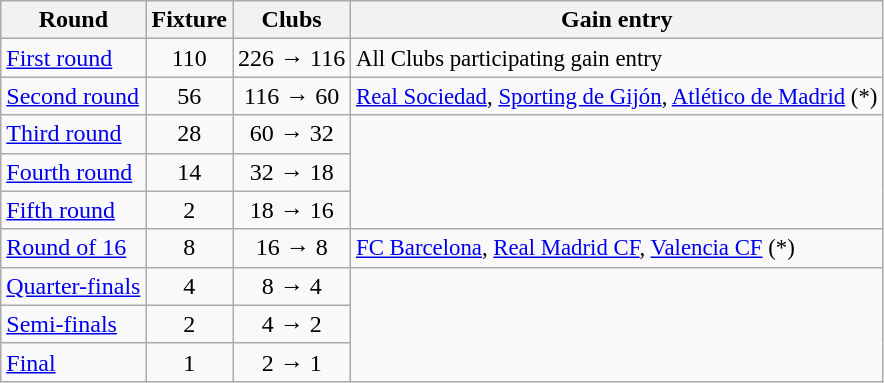<table class="wikitable">
<tr>
<th>Round</th>
<th>Fixture</th>
<th>Clubs</th>
<th>Gain entry</th>
</tr>
<tr>
<td><a href='#'>First round</a></td>
<td align=center>110</td>
<td align=center>226 → 116</td>
<td style="font-size:95%;">All Clubs participating gain entry</td>
</tr>
<tr>
<td><a href='#'>Second round</a></td>
<td align=center>56</td>
<td align=center>116 → 60</td>
<td style="font-size:95%;"><a href='#'>Real Sociedad</a>, <a href='#'>Sporting de Gijón</a>, <a href='#'>Atlético de Madrid</a> (*)</td>
</tr>
<tr>
<td><a href='#'>Third round</a></td>
<td align=center>28</td>
<td align=center>60 → 32</td>
</tr>
<tr>
<td><a href='#'>Fourth round</a></td>
<td align=center>14</td>
<td align=center>32 → 18</td>
</tr>
<tr>
<td><a href='#'>Fifth round</a></td>
<td align=center>2</td>
<td align=center>18 → 16</td>
</tr>
<tr>
<td><a href='#'>Round of 16</a></td>
<td align=center>8</td>
<td align=center>16 → 8</td>
<td style="font-size:95%;"><a href='#'>FC Barcelona</a>, <a href='#'>Real Madrid CF</a>, <a href='#'>Valencia CF</a> (*)</td>
</tr>
<tr>
<td><a href='#'>Quarter-finals</a></td>
<td align=center>4</td>
<td align=center>8 → 4</td>
</tr>
<tr>
<td><a href='#'>Semi-finals</a></td>
<td align=center>2</td>
<td align=center>4 → 2</td>
</tr>
<tr>
<td><a href='#'>Final</a></td>
<td align=center>1</td>
<td align=center>2 → 1</td>
</tr>
</table>
